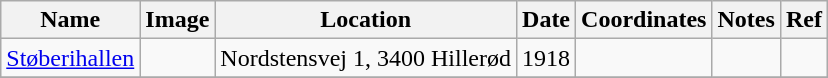<table class="wikitable sortable">
<tr>
<th>Name</th>
<th>Image</th>
<th>Location</th>
<th>Date</th>
<th>Coordinates</th>
<th>Notes</th>
<th>Ref</th>
</tr>
<tr>
<td><a href='#'>Støberihallen</a></td>
<td></td>
<td>Nordstensvej 1, 3400 Hillerød</td>
<td>1918</td>
<td></td>
<td></td>
<td></td>
</tr>
<tr>
</tr>
</table>
